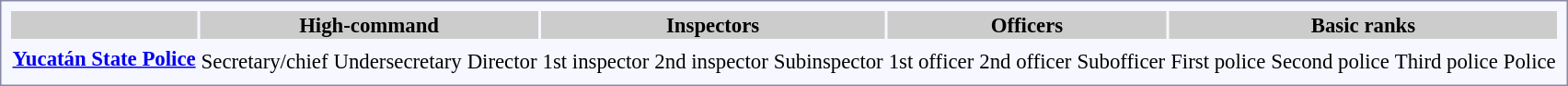<table style="border:1px solid #8888aa; background-color:#f7f8ff; padding:5px; font-size:95%; margin: 0px 12px 12px 0px;">
<tr bgcolor="#CCCCCC">
<th></th>
<th colspan=3>High-command</th>
<th colspan=3>Inspectors</th>
<th colspan=3>Officers</th>
<th colspan=4>Basic ranks</th>
</tr>
<tr style="text-align:center;">
<td rowspan=2><strong> <a href='#'>Yucatán State Police</a></strong></td>
<td></td>
<td></td>
<td></td>
<td></td>
<td></td>
<td></td>
<td></td>
<td></td>
<td></td>
<td></td>
<td></td>
<td></td>
<td></td>
</tr>
<tr style="text-align:center;">
<td>Secretary/chief</td>
<td>Undersecretary</td>
<td>Director</td>
<td>1st inspector</td>
<td>2nd inspector</td>
<td>Subinspector</td>
<td>1st officer</td>
<td>2nd officer</td>
<td>Subofficer</td>
<td>First police</td>
<td>Second police</td>
<td>Third police</td>
<td>Police</td>
</tr>
</table>
